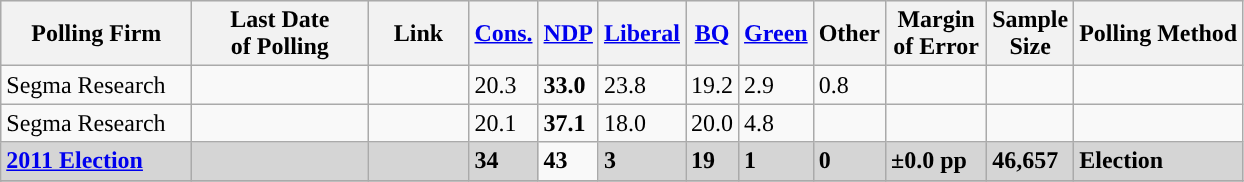<table class="wikitable sortable">
<tr style="background:#e9e9e9;">
<th style="width:120px">Polling Firm</th>
<th style="width:110px">Last Date<br>of Polling</th>
<th style="width:60px" class="unsortable">Link</th>
<th style="background-color:"><strong><a href='#'>Cons.</a></strong></th>
<th style="background-color:"><strong><a href='#'>NDP</a></strong></th>
<th style="background-color:"><strong><a href='#'>Liberal</a></strong></th>
<th style="background-color:"><strong><a href='#'>BQ</a></strong></th>
<th style="background-color:"><strong><a href='#'>Green</a></strong></th>
<th style="background-color:"><strong>Other</strong></th>
<th style="width:60px;" class=unsortable>Margin<br>of Error</th>
<th style="width:50px;" class=unsortable>Sample<br>Size</th>
<th class=unsortable>Polling Method</th>
</tr>
<tr>
<td>Segma Research</td>
<td></td>
<td></td>
<td>20.3</td>
<td><strong>33.0</strong></td>
<td>23.8</td>
<td>19.2</td>
<td>2.9</td>
<td>0.8</td>
<td></td>
<td></td>
<td></td>
</tr>
<tr>
<td>Segma Research</td>
<td></td>
<td></td>
<td>20.1</td>
<td><strong>37.1</strong></td>
<td>18.0</td>
<td>20.0</td>
<td>4.8</td>
<td></td>
<td></td>
<td></td>
<td></td>
</tr>
<tr>
<td style="background:#D5D5D5"><strong><a href='#'>2011 Election</a></strong></td>
<td style="background:#D5D5D5"><strong></strong></td>
<td style="background:#D5D5D5"></td>
<td style="background:#D5D5D5"><strong>34</strong></td>
<td><strong>43</strong></td>
<td style="background:#D5D5D5"><strong>3</strong></td>
<td style="background:#D5D5D5"><strong>19</strong></td>
<td style="background:#D5D5D5"><strong>1</strong></td>
<td style="background:#D5D5D5"><strong>0</strong></td>
<td style="background:#D5D5D5"><strong>±0.0 pp</strong></td>
<td style="background:#D5D5D5"><strong>46,657</strong></td>
<td style="background:#D5D5D5"><strong>Election</strong></td>
</tr>
<tr>
</tr>
<tr>
</tr>
</table>
